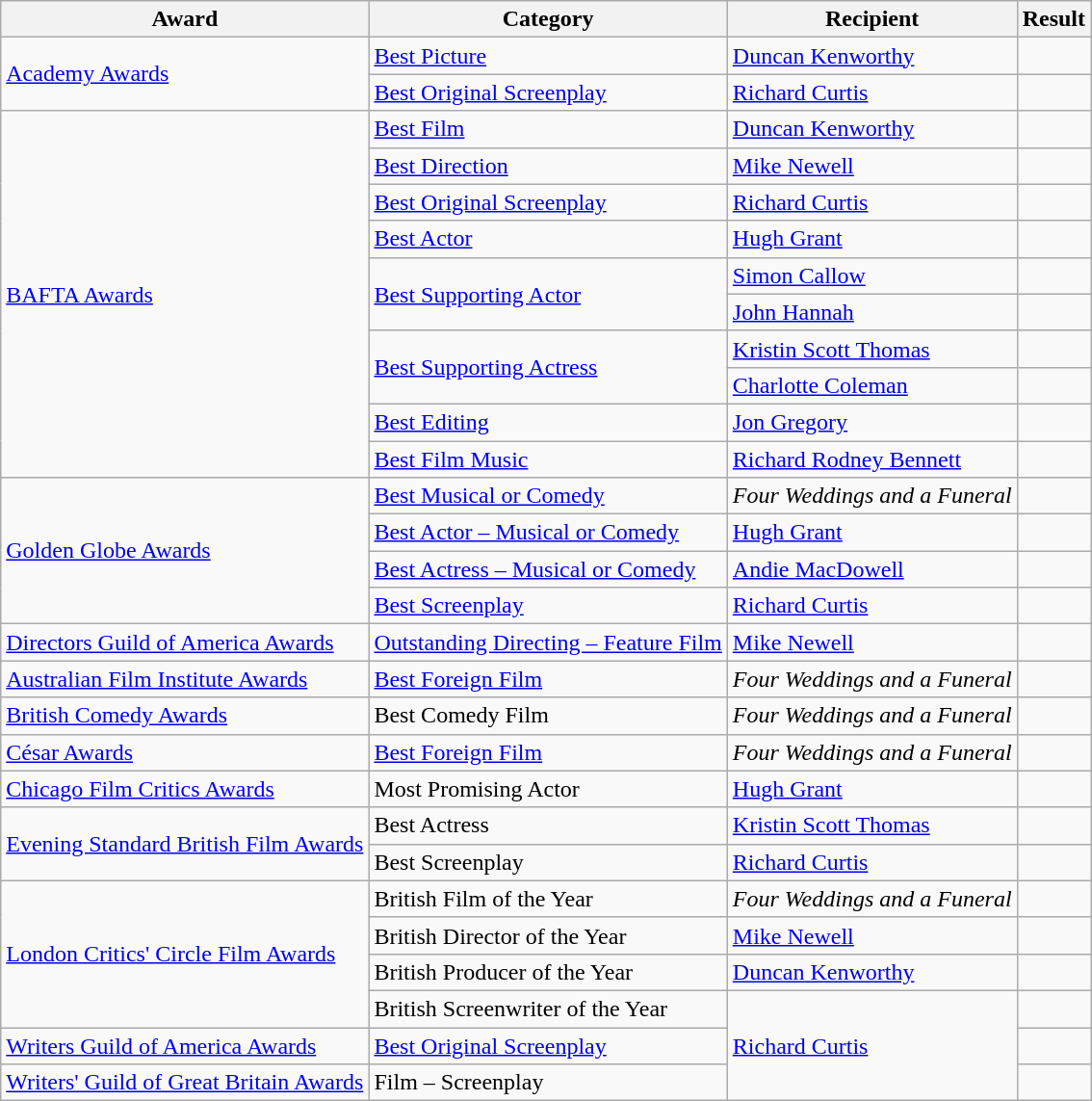<table class="wikitable plainrowheaders sortable">
<tr>
<th scope="col">Award</th>
<th scope="col">Category</th>
<th scope="col">Recipient</th>
<th scope="col">Result</th>
</tr>
<tr>
<td rowspan="2"><a href='#'>Academy Awards</a></td>
<td><a href='#'>Best Picture</a></td>
<td><a href='#'>Duncan Kenworthy</a></td>
<td></td>
</tr>
<tr>
<td><a href='#'>Best Original Screenplay</a></td>
<td><a href='#'>Richard Curtis</a></td>
<td></td>
</tr>
<tr>
<td rowspan=10><a href='#'>BAFTA Awards</a></td>
<td><a href='#'>Best Film</a></td>
<td><a href='#'>Duncan Kenworthy</a></td>
<td></td>
</tr>
<tr>
<td><a href='#'>Best Direction</a></td>
<td><a href='#'>Mike Newell</a></td>
<td></td>
</tr>
<tr>
<td><a href='#'>Best Original Screenplay</a></td>
<td><a href='#'>Richard Curtis</a></td>
<td></td>
</tr>
<tr>
<td><a href='#'>Best Actor</a></td>
<td><a href='#'>Hugh Grant</a></td>
<td></td>
</tr>
<tr>
<td rowspan=2><a href='#'>Best Supporting Actor</a></td>
<td><a href='#'>Simon Callow</a></td>
<td></td>
</tr>
<tr>
<td><a href='#'>John Hannah</a></td>
<td></td>
</tr>
<tr>
<td rowspan=2><a href='#'>Best Supporting Actress</a></td>
<td><a href='#'>Kristin Scott Thomas</a></td>
<td></td>
</tr>
<tr>
<td><a href='#'>Charlotte Coleman</a></td>
<td></td>
</tr>
<tr>
<td><a href='#'>Best Editing</a></td>
<td><a href='#'>Jon Gregory</a></td>
<td></td>
</tr>
<tr>
<td><a href='#'>Best Film Music</a></td>
<td><a href='#'>Richard Rodney Bennett</a></td>
<td></td>
</tr>
<tr>
<td rowspan=4><a href='#'>Golden Globe Awards</a></td>
<td><a href='#'>Best Musical or Comedy</a></td>
<td><em>Four Weddings and a Funeral</em></td>
<td></td>
</tr>
<tr>
<td><a href='#'>Best Actor – Musical or Comedy</a></td>
<td><a href='#'>Hugh Grant</a></td>
<td></td>
</tr>
<tr>
<td><a href='#'>Best Actress – Musical or Comedy</a></td>
<td><a href='#'>Andie MacDowell</a></td>
<td></td>
</tr>
<tr>
<td><a href='#'>Best Screenplay</a></td>
<td><a href='#'>Richard Curtis</a></td>
<td></td>
</tr>
<tr>
<td><a href='#'>Directors Guild of America Awards</a></td>
<td><a href='#'>Outstanding Directing – Feature Film</a></td>
<td><a href='#'>Mike Newell</a></td>
<td></td>
</tr>
<tr>
<td><a href='#'>Australian Film Institute Awards</a></td>
<td><a href='#'>Best Foreign Film</a></td>
<td><em>Four Weddings and a Funeral</em></td>
<td></td>
</tr>
<tr>
<td><a href='#'>British Comedy Awards</a></td>
<td>Best Comedy Film</td>
<td><em>Four Weddings and a Funeral</em></td>
<td></td>
</tr>
<tr>
<td><a href='#'>César Awards</a></td>
<td><a href='#'>Best Foreign Film</a></td>
<td><em>Four Weddings and a Funeral</em></td>
<td></td>
</tr>
<tr>
<td><a href='#'>Chicago Film Critics Awards</a></td>
<td>Most Promising Actor</td>
<td><a href='#'>Hugh Grant</a></td>
<td></td>
</tr>
<tr>
<td rowspan=2><a href='#'>Evening Standard British Film Awards</a></td>
<td>Best Actress</td>
<td><a href='#'>Kristin Scott Thomas</a></td>
<td></td>
</tr>
<tr>
<td>Best Screenplay</td>
<td><a href='#'>Richard Curtis</a></td>
<td></td>
</tr>
<tr>
<td rowspan=4><a href='#'>London Critics' Circle Film Awards</a></td>
<td>British Film of the Year</td>
<td><em>Four Weddings and a Funeral</em></td>
<td></td>
</tr>
<tr>
<td>British Director of the Year</td>
<td><a href='#'>Mike Newell</a></td>
<td></td>
</tr>
<tr>
<td>British Producer of the Year</td>
<td><a href='#'>Duncan Kenworthy</a></td>
<td></td>
</tr>
<tr>
<td>British Screenwriter of the Year</td>
<td rowspan=3><a href='#'>Richard Curtis</a></td>
<td></td>
</tr>
<tr>
<td><a href='#'>Writers Guild of America Awards</a></td>
<td><a href='#'>Best Original Screenplay</a></td>
<td></td>
</tr>
<tr>
<td><a href='#'>Writers' Guild of Great Britain Awards</a></td>
<td>Film – Screenplay</td>
<td></td>
</tr>
</table>
